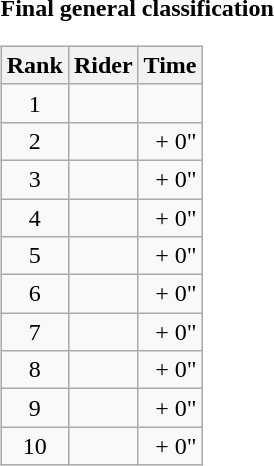<table>
<tr>
<td><strong>Final general classification</strong><br><table class="wikitable">
<tr>
<th scope="col">Rank</th>
<th scope="col">Rider</th>
<th scope="col">Time</th>
</tr>
<tr>
<td style="text-align:center;">1</td>
<td></td>
<td style="text-align:right;"></td>
</tr>
<tr>
<td style="text-align:center;">2</td>
<td></td>
<td style="text-align:right;">+ 0"</td>
</tr>
<tr>
<td style="text-align:center;">3</td>
<td></td>
<td style="text-align:right;">+ 0"</td>
</tr>
<tr>
<td style="text-align:center;">4</td>
<td></td>
<td style="text-align:right;">+ 0"</td>
</tr>
<tr>
<td style="text-align:center;">5</td>
<td></td>
<td style="text-align:right;">+ 0"</td>
</tr>
<tr>
<td style="text-align:center;">6</td>
<td></td>
<td style="text-align:right;">+ 0"</td>
</tr>
<tr>
<td style="text-align:center;">7</td>
<td></td>
<td style="text-align:right;">+ 0"</td>
</tr>
<tr>
<td style="text-align:center;">8</td>
<td></td>
<td style="text-align:right;">+ 0"</td>
</tr>
<tr>
<td style="text-align:center;">9</td>
<td></td>
<td style="text-align:right;">+ 0"</td>
</tr>
<tr>
<td style="text-align:center;">10</td>
<td></td>
<td style="text-align:right;">+ 0"</td>
</tr>
</table>
</td>
</tr>
</table>
